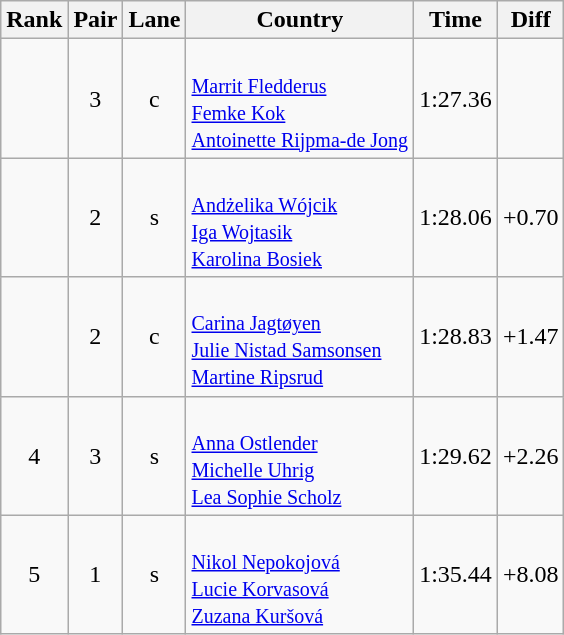<table class="wikitable sortable" style="text-align:center">
<tr>
<th>Rank</th>
<th>Pair</th>
<th>Lane</th>
<th>Country</th>
<th>Time</th>
<th>Diff</th>
</tr>
<tr>
<td></td>
<td>3</td>
<td>c</td>
<td align=left><br><small><a href='#'>Marrit Fledderus</a><br><a href='#'>Femke Kok</a><br><a href='#'>Antoinette Rijpma-de Jong</a></small></td>
<td>1:27.36</td>
<td></td>
</tr>
<tr>
<td></td>
<td>2</td>
<td>s</td>
<td align=left><br><small><a href='#'>Andżelika Wójcik</a><br><a href='#'>Iga Wojtasik</a><br><a href='#'>Karolina Bosiek</a></small></td>
<td>1:28.06</td>
<td>+0.70</td>
</tr>
<tr>
<td></td>
<td>2</td>
<td>c</td>
<td align=left><br><small><a href='#'>Carina Jagtøyen</a><br><a href='#'>Julie Nistad Samsonsen</a><br><a href='#'>Martine Ripsrud</a></small></td>
<td>1:28.83</td>
<td>+1.47</td>
</tr>
<tr>
<td>4</td>
<td>3</td>
<td>s</td>
<td align=left><br><small><a href='#'>Anna Ostlender</a><br><a href='#'>Michelle Uhrig</a><br><a href='#'>Lea Sophie Scholz</a></small></td>
<td>1:29.62</td>
<td>+2.26</td>
</tr>
<tr>
<td>5</td>
<td>1</td>
<td>s</td>
<td align=left><br><small><a href='#'>Nikol Nepokojová</a><br><a href='#'>Lucie Korvasová</a><br><a href='#'>Zuzana Kuršová</a></small></td>
<td>1:35.44</td>
<td>+8.08</td>
</tr>
</table>
